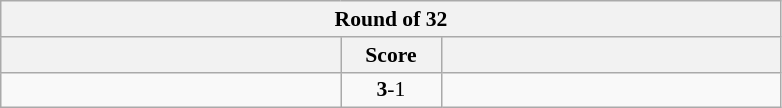<table class="wikitable" style="text-align: center; font-size:90% ">
<tr>
<th colspan=3>Round of 32</th>
</tr>
<tr>
<th align="right" width=220></th>
<th width="60">Score</th>
<th align="left" width=220></th>
</tr>
<tr>
<td align=left><strong></strong></td>
<td align=center><strong>3</strong>-1</td>
<td align=left></td>
</tr>
</table>
